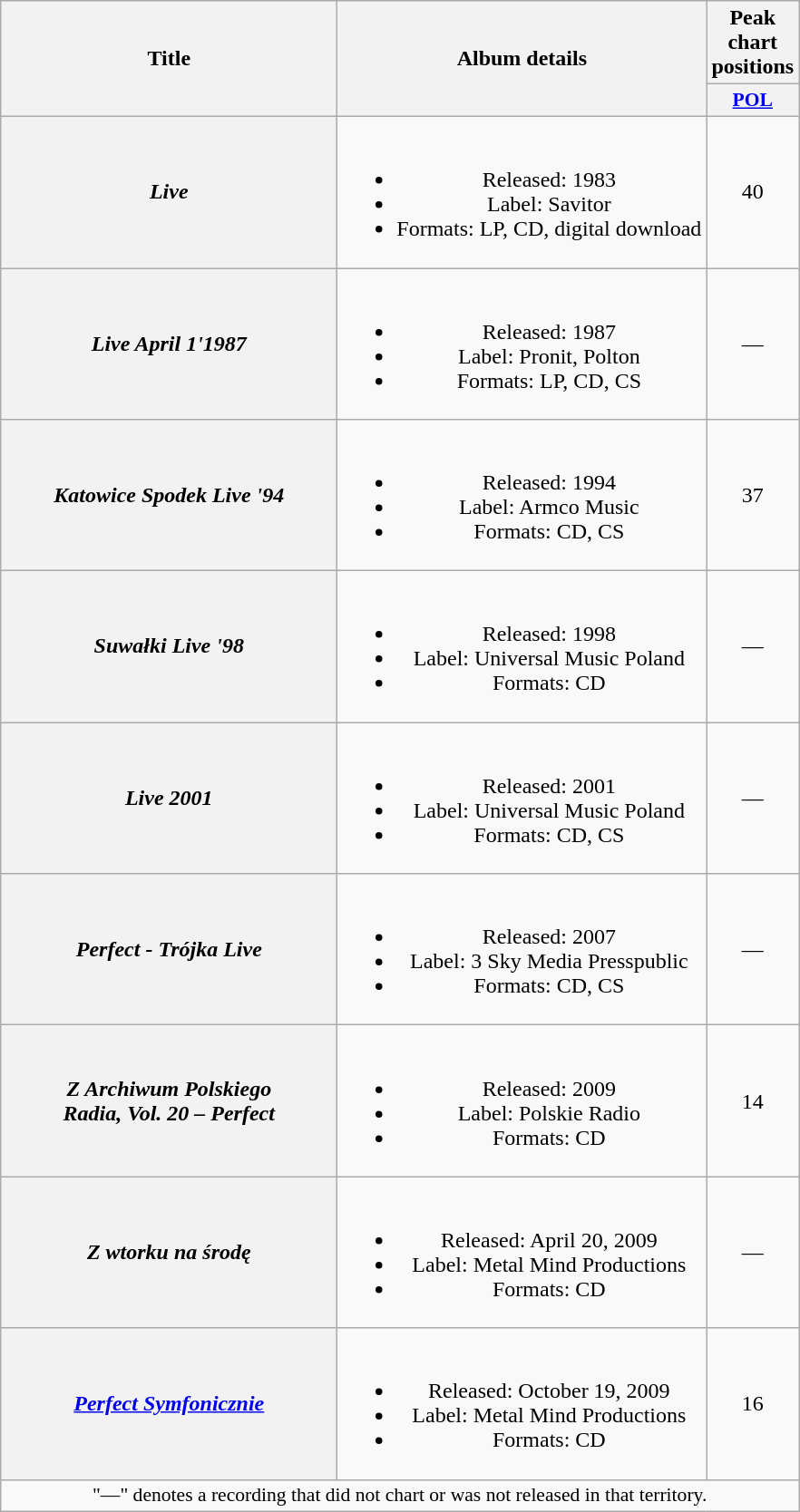<table class="wikitable plainrowheaders" style="text-align:center;" border="1">
<tr>
<th scope="col" rowspan="2" style="width:15em;">Title</th>
<th scope="col" rowspan="2">Album details</th>
<th scope="col" colspan="1">Peak chart positions</th>
</tr>
<tr>
<th scope="col" style="width:3.5em;font-size:90%;"><a href='#'>POL</a><br></th>
</tr>
<tr>
<th scope="row"><em>Live</em></th>
<td><br><ul><li>Released: 1983</li><li>Label: Savitor</li><li>Formats: LP, CD, digital download</li></ul></td>
<td>40</td>
</tr>
<tr>
<th scope="row"><em>Live April 1'1987</em></th>
<td><br><ul><li>Released: 1987</li><li>Label: Pronit, Polton</li><li>Formats: LP, CD, CS</li></ul></td>
<td>—</td>
</tr>
<tr>
<th scope="row"><em>Katowice Spodek Live '94</em></th>
<td><br><ul><li>Released: 1994</li><li>Label: Armco Music</li><li>Formats: CD, CS</li></ul></td>
<td>37</td>
</tr>
<tr>
<th scope="row"><em>Suwałki Live '98</em></th>
<td><br><ul><li>Released: 1998</li><li>Label: Universal Music Poland</li><li>Formats: CD</li></ul></td>
<td>—</td>
</tr>
<tr>
<th scope="row"><em>Live 2001</em></th>
<td><br><ul><li>Released: 2001</li><li>Label: Universal Music Poland</li><li>Formats: CD, CS</li></ul></td>
<td>—</td>
</tr>
<tr>
<th scope="row"><em>Perfect - Trójka Live</em></th>
<td><br><ul><li>Released: 2007</li><li>Label: 3 Sky Media Presspublic</li><li>Formats: CD, CS</li></ul></td>
<td>—</td>
</tr>
<tr>
<th scope="row"><em>Z Archiwum Polskiego<br>Radia, Vol. 20 – Perfect</em></th>
<td><br><ul><li>Released: 2009</li><li>Label: Polskie Radio</li><li>Formats: CD</li></ul></td>
<td>14</td>
</tr>
<tr>
<th scope="row"><em>Z wtorku na środę</em></th>
<td><br><ul><li>Released: April 20, 2009</li><li>Label: Metal Mind Productions</li><li>Formats: CD</li></ul></td>
<td>—</td>
</tr>
<tr>
<th scope="row"><em><a href='#'>Perfect Symfonicznie</a></em></th>
<td><br><ul><li>Released: October 19, 2009</li><li>Label: Metal Mind Productions</li><li>Formats: CD</li></ul></td>
<td>16</td>
</tr>
<tr>
<td colspan="10" style="font-size:90%">"—" denotes a recording that did not chart or was not released in that territory.</td>
</tr>
</table>
